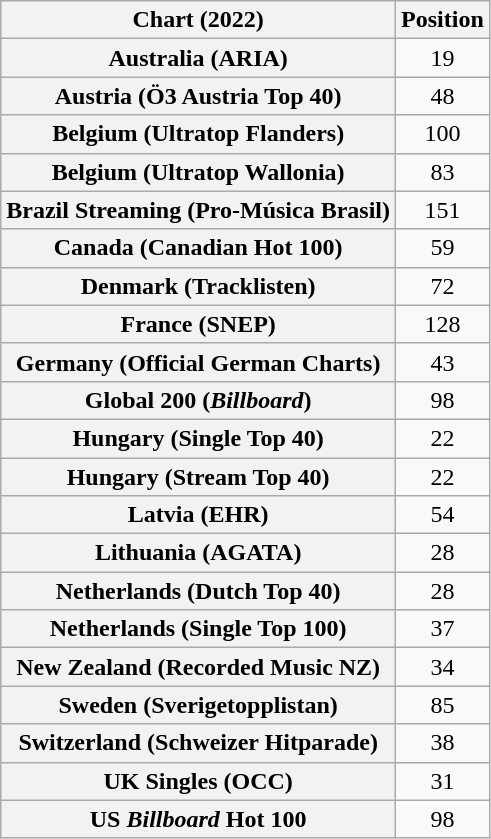<table class="wikitable sortable plainrowheaders" style="text-align:center">
<tr>
<th scope="col">Chart (2022)</th>
<th scope="col">Position</th>
</tr>
<tr>
<th scope="row">Australia (ARIA)</th>
<td>19</td>
</tr>
<tr>
<th scope="row">Austria (Ö3 Austria Top 40)</th>
<td>48</td>
</tr>
<tr>
<th scope="row">Belgium (Ultratop Flanders)</th>
<td>100</td>
</tr>
<tr>
<th scope="row">Belgium (Ultratop Wallonia)</th>
<td>83</td>
</tr>
<tr>
<th scope="row">Brazil Streaming (Pro-Música Brasil)</th>
<td>151</td>
</tr>
<tr>
<th scope="row">Canada (Canadian Hot 100)</th>
<td>59</td>
</tr>
<tr>
<th scope="row">Denmark (Tracklisten)</th>
<td>72</td>
</tr>
<tr>
<th scope="row">France (SNEP)</th>
<td>128</td>
</tr>
<tr>
<th scope="row">Germany (Official German Charts)</th>
<td>43</td>
</tr>
<tr>
<th scope="row">Global 200 (<em>Billboard</em>)</th>
<td>98</td>
</tr>
<tr>
<th scope="row">Hungary (Single Top 40)</th>
<td>22</td>
</tr>
<tr>
<th scope="row">Hungary (Stream Top 40)</th>
<td>22</td>
</tr>
<tr>
<th scope="row">Latvia (EHR)</th>
<td>54</td>
</tr>
<tr>
<th scope="row">Lithuania (AGATA)</th>
<td>28</td>
</tr>
<tr>
<th scope="row">Netherlands (Dutch Top 40)</th>
<td>28</td>
</tr>
<tr>
<th scope="row">Netherlands (Single Top 100)</th>
<td>37</td>
</tr>
<tr>
<th scope="row">New Zealand (Recorded Music NZ)</th>
<td>34</td>
</tr>
<tr>
<th scope="row">Sweden (Sverigetopplistan)</th>
<td>85</td>
</tr>
<tr>
<th scope="row">Switzerland (Schweizer Hitparade)</th>
<td>38</td>
</tr>
<tr>
<th scope="row">UK Singles (OCC)</th>
<td>31</td>
</tr>
<tr>
<th scope="row">US <em>Billboard</em> Hot 100</th>
<td>98</td>
</tr>
</table>
